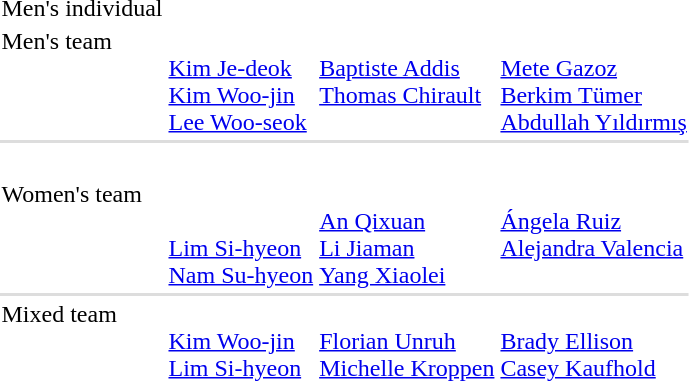<table>
<tr>
<td>Men's individual<br></td>
<td></td>
<td></td>
<td></td>
</tr>
<tr valign="top">
<td>Men's team<br></td>
<td><br><a href='#'>Kim Je-deok</a><br><a href='#'>Kim Woo-jin</a><br><a href='#'>Lee Woo-seok</a></td>
<td><br><a href='#'>Baptiste Addis</a><br><a href='#'>Thomas Chirault</a><br></td>
<td><br><a href='#'>Mete Gazoz</a><br><a href='#'>Berkim Tümer</a><br><a href='#'>Abdullah Yıldırmış</a></td>
</tr>
<tr bgcolor=#DDDDDD>
<td colspan=7></td>
</tr>
<tr>
<td><br></td>
<td></td>
<td></td>
<td></td>
</tr>
<tr valign="top">
<td>Women's team<br></td>
<td><br><br><a href='#'>Lim Si-hyeon</a><br><a href='#'>Nam Su-hyeon</a></td>
<td><br><a href='#'>An Qixuan</a><br><a href='#'>Li Jiaman</a><br><a href='#'>Yang Xiaolei</a></td>
<td><br><a href='#'>Ángela Ruiz</a><br><a href='#'>Alejandra Valencia</a><br></td>
</tr>
<tr bgcolor=#DDDDDD>
<td colspan=7></td>
</tr>
<tr valign="top">
<td>Mixed team<br></td>
<td><br><a href='#'>Kim Woo-jin</a><br><a href='#'>Lim Si-hyeon</a></td>
<td><br><a href='#'>Florian Unruh</a><br><a href='#'>Michelle Kroppen</a></td>
<td><br><a href='#'>Brady Ellison</a><br><a href='#'>Casey Kaufhold</a></td>
</tr>
</table>
